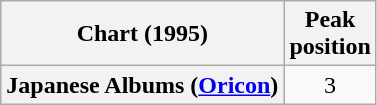<table class="wikitable plainrowheaders" style="text-align:center">
<tr>
<th scope="col">Chart (1995)</th>
<th scope="col">Peak<br> position</th>
</tr>
<tr>
<th scope="row">Japanese Albums (<a href='#'>Oricon</a>)</th>
<td>3</td>
</tr>
</table>
